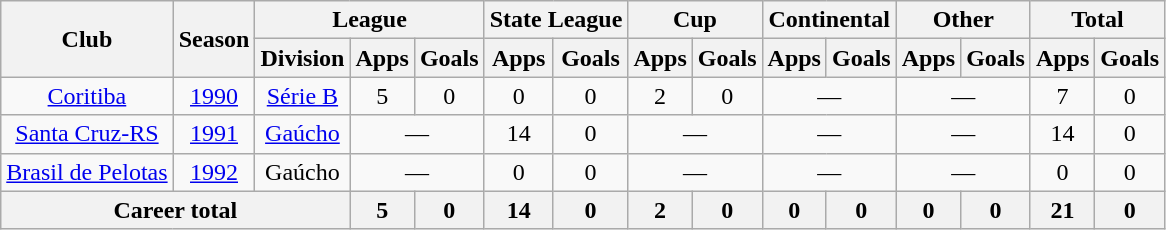<table class="wikitable" style="text-align: center;">
<tr>
<th rowspan="2">Club</th>
<th rowspan="2">Season</th>
<th colspan="3">League</th>
<th colspan="2">State League</th>
<th colspan="2">Cup</th>
<th colspan="2">Continental</th>
<th colspan="2">Other</th>
<th colspan="2">Total</th>
</tr>
<tr>
<th>Division</th>
<th>Apps</th>
<th>Goals</th>
<th>Apps</th>
<th>Goals</th>
<th>Apps</th>
<th>Goals</th>
<th>Apps</th>
<th>Goals</th>
<th>Apps</th>
<th>Goals</th>
<th>Apps</th>
<th>Goals</th>
</tr>
<tr>
<td valign="center"><a href='#'>Coritiba</a></td>
<td><a href='#'>1990</a></td>
<td><a href='#'>Série B</a></td>
<td>5</td>
<td>0</td>
<td>0</td>
<td>0</td>
<td>2</td>
<td>0</td>
<td colspan="2">—</td>
<td colspan="2">—</td>
<td>7</td>
<td>0</td>
</tr>
<tr>
<td valign="center"><a href='#'>Santa Cruz-RS</a></td>
<td><a href='#'>1991</a></td>
<td><a href='#'>Gaúcho</a></td>
<td colspan="2">—</td>
<td>14</td>
<td>0</td>
<td colspan="2">—</td>
<td colspan="2">—</td>
<td colspan="2">—</td>
<td>14</td>
<td>0</td>
</tr>
<tr>
<td valign="center"><a href='#'>Brasil de Pelotas</a></td>
<td><a href='#'>1992</a></td>
<td>Gaúcho</td>
<td colspan="2">—</td>
<td>0</td>
<td>0</td>
<td colspan="2">—</td>
<td colspan="2">—</td>
<td colspan="2">—</td>
<td>0</td>
<td>0</td>
</tr>
<tr>
<th colspan="3"><strong>Career total</strong></th>
<th>5</th>
<th>0</th>
<th>14</th>
<th>0</th>
<th>2</th>
<th>0</th>
<th>0</th>
<th>0</th>
<th>0</th>
<th>0</th>
<th>21</th>
<th>0</th>
</tr>
</table>
